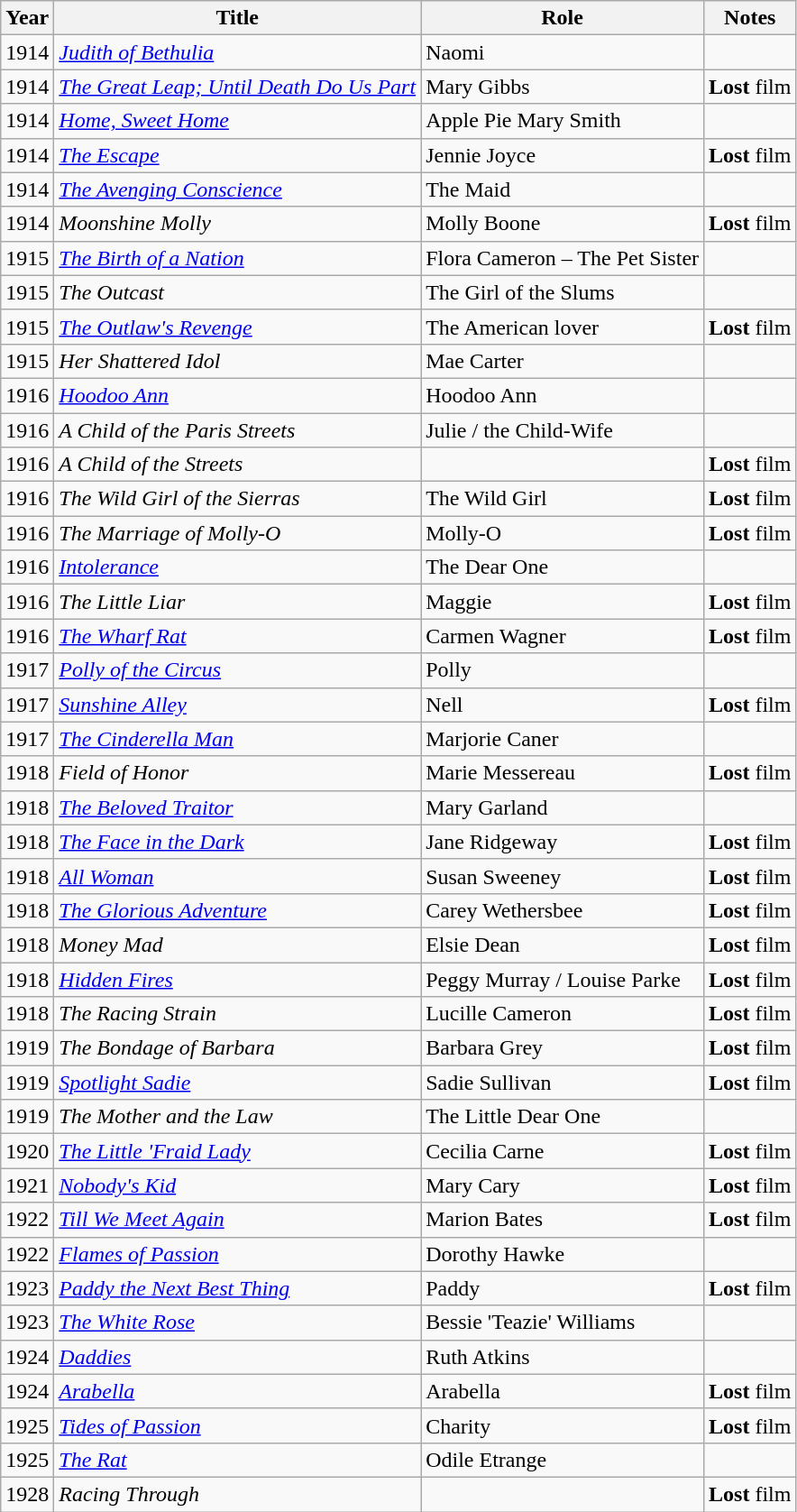<table class="wikitable sortable">
<tr>
<th>Year</th>
<th>Title</th>
<th>Role</th>
<th class="unsortable">Notes</th>
</tr>
<tr>
<td>1914</td>
<td><em><a href='#'>Judith of Bethulia</a></em></td>
<td>Naomi</td>
<td></td>
</tr>
<tr>
<td>1914</td>
<td><em><a href='#'>The Great Leap; Until Death Do Us Part</a></em></td>
<td>Mary Gibbs</td>
<td><strong>Lost</strong> film</td>
</tr>
<tr>
<td>1914</td>
<td><em><a href='#'>Home, Sweet Home</a></em></td>
<td>Apple Pie Mary Smith</td>
<td></td>
</tr>
<tr>
<td>1914</td>
<td><em><a href='#'>The Escape</a></em></td>
<td>Jennie Joyce</td>
<td><strong>Lost</strong> film</td>
</tr>
<tr>
<td>1914</td>
<td><em><a href='#'>The Avenging Conscience</a></em></td>
<td>The Maid</td>
<td></td>
</tr>
<tr>
<td>1914</td>
<td><em>Moonshine Molly</em></td>
<td>Molly Boone</td>
<td><strong>Lost</strong> film</td>
</tr>
<tr>
<td>1915</td>
<td><em><a href='#'>The Birth of a Nation</a></em></td>
<td>Flora Cameron – The Pet Sister</td>
<td></td>
</tr>
<tr>
<td>1915</td>
<td><em>The Outcast</em></td>
<td>The Girl of the Slums</td>
<td></td>
</tr>
<tr>
<td>1915</td>
<td><em><a href='#'>The Outlaw's Revenge</a></em></td>
<td>The American lover</td>
<td><strong>Lost</strong> film</td>
</tr>
<tr>
<td>1915</td>
<td><em>Her Shattered Idol</em></td>
<td>Mae Carter</td>
<td></td>
</tr>
<tr>
<td>1916</td>
<td><em><a href='#'>Hoodoo Ann</a></em></td>
<td>Hoodoo Ann</td>
<td></td>
</tr>
<tr>
<td>1916</td>
<td><em>A Child of the Paris Streets</em></td>
<td>Julie / the Child-Wife</td>
<td></td>
</tr>
<tr>
<td>1916</td>
<td><em>A Child of the Streets</em></td>
<td></td>
<td><strong>Lost</strong> film</td>
</tr>
<tr>
<td>1916</td>
<td><em>The Wild Girl of the Sierras</em></td>
<td>The Wild Girl</td>
<td><strong>Lost</strong> film</td>
</tr>
<tr>
<td>1916</td>
<td><em>The Marriage of Molly-O</em></td>
<td>Molly-O</td>
<td><strong>Lost</strong> film</td>
</tr>
<tr>
<td>1916</td>
<td><em><a href='#'>Intolerance</a></em></td>
<td>The Dear One</td>
<td></td>
</tr>
<tr>
<td>1916</td>
<td><em>The Little Liar</em></td>
<td>Maggie</td>
<td><strong>Lost</strong> film</td>
</tr>
<tr>
<td>1916</td>
<td><em><a href='#'>The Wharf Rat</a></em></td>
<td>Carmen Wagner</td>
<td><strong>Lost</strong> film</td>
</tr>
<tr>
<td>1917</td>
<td><em><a href='#'>Polly of the Circus</a></em></td>
<td>Polly</td>
<td></td>
</tr>
<tr>
<td>1917</td>
<td><em><a href='#'>Sunshine Alley</a></em></td>
<td>Nell</td>
<td><strong>Lost</strong> film</td>
</tr>
<tr>
<td>1917</td>
<td><em><a href='#'>The Cinderella Man</a></em></td>
<td>Marjorie Caner</td>
<td></td>
</tr>
<tr>
<td>1918</td>
<td><em>Field of Honor</em></td>
<td>Marie Messereau</td>
<td><strong>Lost</strong> film</td>
</tr>
<tr>
<td>1918</td>
<td><em><a href='#'>The Beloved Traitor</a></em></td>
<td>Mary Garland</td>
<td></td>
</tr>
<tr>
<td>1918</td>
<td><em><a href='#'>The Face in the Dark</a></em></td>
<td>Jane Ridgeway</td>
<td><strong>Lost</strong> film</td>
</tr>
<tr>
<td>1918</td>
<td><em><a href='#'>All Woman</a></em></td>
<td>Susan Sweeney</td>
<td><strong>Lost</strong> film</td>
</tr>
<tr>
<td>1918</td>
<td><em><a href='#'>The Glorious Adventure</a></em></td>
<td>Carey Wethersbee</td>
<td><strong>Lost</strong> film</td>
</tr>
<tr>
<td>1918</td>
<td><em>Money Mad</em></td>
<td>Elsie Dean</td>
<td><strong>Lost</strong> film</td>
</tr>
<tr>
<td>1918</td>
<td><em><a href='#'>Hidden Fires</a></em></td>
<td>Peggy Murray / Louise Parke</td>
<td><strong>Lost</strong> film</td>
</tr>
<tr>
<td>1918</td>
<td><em>The Racing Strain</em></td>
<td>Lucille Cameron</td>
<td><strong>Lost</strong> film</td>
</tr>
<tr>
<td>1919</td>
<td><em>The Bondage of Barbara</em></td>
<td>Barbara Grey</td>
<td><strong>Lost</strong> film</td>
</tr>
<tr>
<td>1919</td>
<td><em><a href='#'>Spotlight Sadie</a></em></td>
<td>Sadie Sullivan</td>
<td><strong>Lost</strong> film</td>
</tr>
<tr>
<td>1919</td>
<td><em>The Mother and the Law</em></td>
<td>The Little Dear One</td>
<td></td>
</tr>
<tr>
<td>1920</td>
<td><em><a href='#'>The Little 'Fraid Lady</a></em></td>
<td>Cecilia Carne</td>
<td><strong>Lost</strong> film</td>
</tr>
<tr>
<td>1921</td>
<td><em><a href='#'>Nobody's Kid</a></em></td>
<td>Mary Cary</td>
<td><strong>Lost</strong> film</td>
</tr>
<tr>
<td>1922</td>
<td><em><a href='#'>Till We Meet Again</a></em></td>
<td>Marion Bates</td>
<td><strong>Lost</strong> film</td>
</tr>
<tr>
<td>1922</td>
<td><em><a href='#'>Flames of Passion</a></em></td>
<td>Dorothy Hawke</td>
<td></td>
</tr>
<tr>
<td>1923</td>
<td><em><a href='#'>Paddy the Next Best Thing</a></em></td>
<td>Paddy</td>
<td><strong>Lost</strong> film</td>
</tr>
<tr>
<td>1923</td>
<td><em><a href='#'>The White Rose</a></em></td>
<td>Bessie 'Teazie' Williams</td>
<td></td>
</tr>
<tr>
<td>1924</td>
<td><em><a href='#'>Daddies</a></em></td>
<td>Ruth Atkins</td>
<td></td>
</tr>
<tr>
<td>1924</td>
<td><em><a href='#'>Arabella</a></em></td>
<td>Arabella</td>
<td><strong>Lost</strong> film</td>
</tr>
<tr>
<td>1925</td>
<td><em><a href='#'>Tides of Passion</a></em></td>
<td>Charity</td>
<td><strong>Lost</strong> film</td>
</tr>
<tr>
<td>1925</td>
<td><em><a href='#'>The Rat</a></em></td>
<td>Odile Etrange</td>
<td></td>
</tr>
<tr>
<td>1928</td>
<td><em>Racing Through</em></td>
<td></td>
<td><strong>Lost</strong> film</td>
</tr>
</table>
